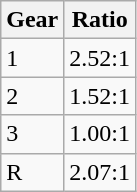<table class=wikitable>
<tr>
<th>Gear</th>
<th>Ratio</th>
</tr>
<tr>
<td>1</td>
<td>2.52:1</td>
</tr>
<tr>
<td>2</td>
<td>1.52:1</td>
</tr>
<tr>
<td>3</td>
<td>1.00:1</td>
</tr>
<tr>
<td>R</td>
<td>2.07:1</td>
</tr>
</table>
